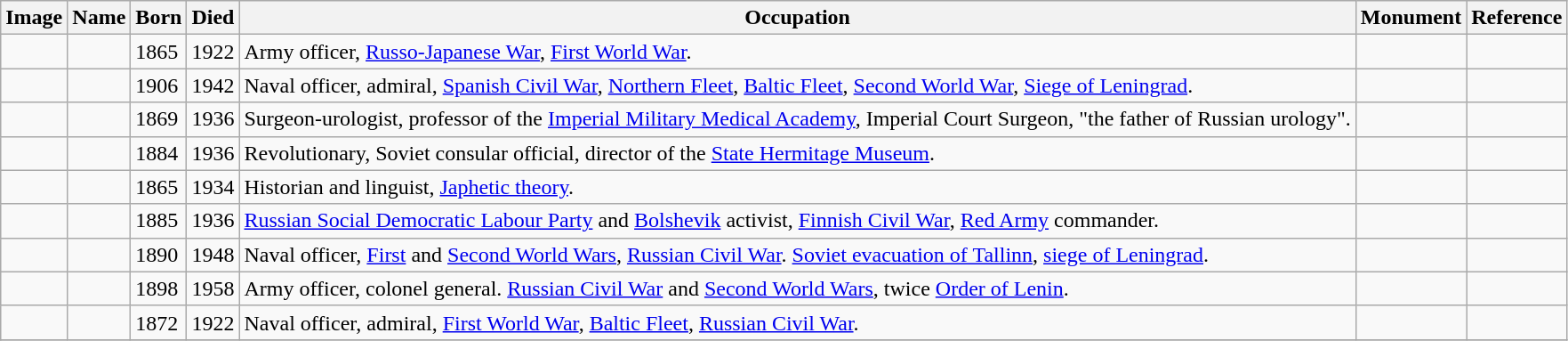<table class="wikitable sortable">
<tr>
<th class=unsortable>Image</th>
<th>Name</th>
<th>Born</th>
<th>Died</th>
<th class=unsortable>Occupation</th>
<th class=unsortable>Monument</th>
<th class=unsortable>Reference</th>
</tr>
<tr>
<td></td>
<td></td>
<td>1865</td>
<td>1922</td>
<td>Army officer, <a href='#'>Russo-Japanese War</a>, <a href='#'>First World War</a>.</td>
<td></td>
<td></td>
</tr>
<tr>
<td></td>
<td></td>
<td>1906</td>
<td>1942</td>
<td>Naval officer, admiral, <a href='#'>Spanish Civil War</a>, <a href='#'>Northern Fleet</a>, <a href='#'>Baltic Fleet</a>, <a href='#'>Second World War</a>, <a href='#'>Siege of Leningrad</a>.</td>
<td></td>
<td></td>
</tr>
<tr>
<td></td>
<td></td>
<td>1869</td>
<td>1936</td>
<td>Surgeon-urologist, professor of the <a href='#'>Imperial Military Medical Academy</a>, Imperial Court Surgeon, "the father of Russian urology".</td>
<td></td>
<td></td>
</tr>
<tr>
<td></td>
<td></td>
<td>1884</td>
<td>1936</td>
<td>Revolutionary, Soviet consular official, director of the <a href='#'>State Hermitage Museum</a>.</td>
<td></td>
<td></td>
</tr>
<tr>
<td></td>
<td></td>
<td>1865</td>
<td>1934</td>
<td>Historian and linguist, <a href='#'>Japhetic theory</a>.</td>
<td></td>
<td></td>
</tr>
<tr>
<td></td>
<td></td>
<td>1885</td>
<td>1936</td>
<td><a href='#'>Russian Social Democratic Labour Party</a> and <a href='#'>Bolshevik</a> activist, <a href='#'>Finnish Civil War</a>, <a href='#'>Red Army</a> commander.</td>
<td></td>
<td></td>
</tr>
<tr>
<td></td>
<td></td>
<td>1890</td>
<td>1948</td>
<td>Naval officer, <a href='#'>First</a> and <a href='#'>Second World Wars</a>, <a href='#'>Russian Civil War</a>. <a href='#'>Soviet evacuation of Tallinn</a>, <a href='#'>siege of Leningrad</a>.</td>
<td></td>
<td></td>
</tr>
<tr>
<td></td>
<td></td>
<td>1898</td>
<td>1958</td>
<td>Army officer,  colonel general. <a href='#'>Russian Civil War</a> and <a href='#'>Second World Wars</a>, twice <a href='#'>Order of Lenin</a>.</td>
<td></td>
<td></td>
</tr>
<tr>
<td></td>
<td></td>
<td>1872</td>
<td>1922</td>
<td>Naval officer, admiral, <a href='#'>First World War</a>, <a href='#'>Baltic Fleet</a>, <a href='#'>Russian Civil War</a>.</td>
<td></td>
<td></td>
</tr>
<tr>
</tr>
</table>
